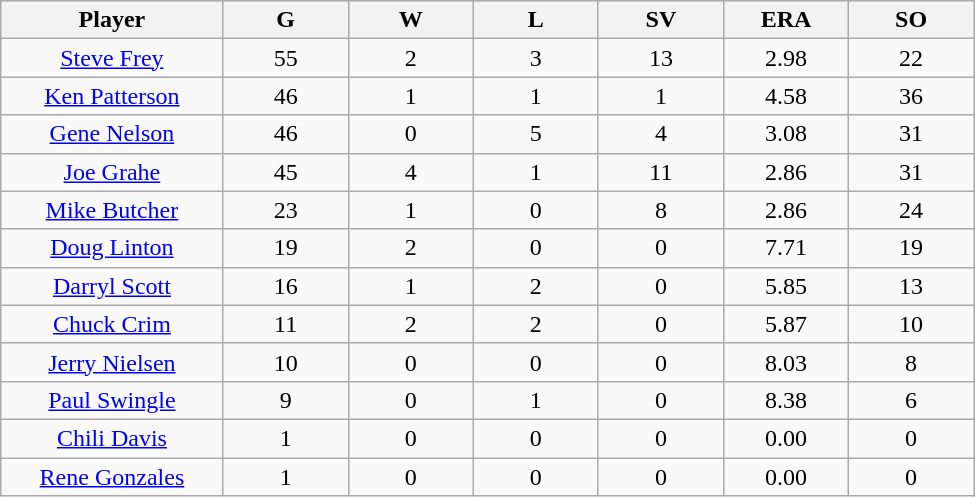<table class="wikitable sortable">
<tr>
<th bgcolor="#DDDDFF" width="16%">Player</th>
<th bgcolor="#DDDDFF" width="9%">G</th>
<th bgcolor="#DDDDFF" width="9%">W</th>
<th bgcolor="#DDDDFF" width="9%">L</th>
<th bgcolor="#DDDDFF" width="9%">SV</th>
<th bgcolor="#DDDDFF" width="9%">ERA</th>
<th bgcolor="#DDDDFF" width="9%">SO</th>
</tr>
<tr align=center>
<td><a href='#'>Steve Frey</a></td>
<td>55</td>
<td>2</td>
<td>3</td>
<td>13</td>
<td>2.98</td>
<td>22</td>
</tr>
<tr align=center>
<td><a href='#'>Ken Patterson</a></td>
<td>46</td>
<td>1</td>
<td>1</td>
<td>1</td>
<td>4.58</td>
<td>36</td>
</tr>
<tr align=center>
<td><a href='#'>Gene Nelson</a></td>
<td>46</td>
<td>0</td>
<td>5</td>
<td>4</td>
<td>3.08</td>
<td>31</td>
</tr>
<tr align=center>
<td><a href='#'>Joe Grahe</a></td>
<td>45</td>
<td>4</td>
<td>1</td>
<td>11</td>
<td>2.86</td>
<td>31</td>
</tr>
<tr align=center>
<td><a href='#'>Mike Butcher</a></td>
<td>23</td>
<td>1</td>
<td>0</td>
<td>8</td>
<td>2.86</td>
<td>24</td>
</tr>
<tr align=center>
<td><a href='#'>Doug Linton</a></td>
<td>19</td>
<td>2</td>
<td>0</td>
<td>0</td>
<td>7.71</td>
<td>19</td>
</tr>
<tr align=center>
<td><a href='#'>Darryl Scott</a></td>
<td>16</td>
<td>1</td>
<td>2</td>
<td>0</td>
<td>5.85</td>
<td>13</td>
</tr>
<tr align=center>
<td><a href='#'>Chuck Crim</a></td>
<td>11</td>
<td>2</td>
<td>2</td>
<td>0</td>
<td>5.87</td>
<td>10</td>
</tr>
<tr align=center>
<td><a href='#'>Jerry Nielsen</a></td>
<td>10</td>
<td>0</td>
<td>0</td>
<td>0</td>
<td>8.03</td>
<td>8</td>
</tr>
<tr align=center>
<td><a href='#'>Paul Swingle</a></td>
<td>9</td>
<td>0</td>
<td>1</td>
<td>0</td>
<td>8.38</td>
<td>6</td>
</tr>
<tr align=center>
<td><a href='#'>Chili Davis</a></td>
<td>1</td>
<td>0</td>
<td>0</td>
<td>0</td>
<td>0.00</td>
<td>0</td>
</tr>
<tr align=center>
<td><a href='#'>Rene Gonzales</a></td>
<td>1</td>
<td>0</td>
<td>0</td>
<td>0</td>
<td>0.00</td>
<td>0</td>
</tr>
</table>
